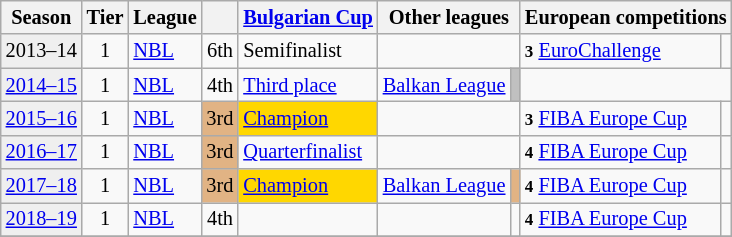<table class="wikitable" style="font-size:85%">
<tr>
<th>Season</th>
<th>Tier</th>
<th>League</th>
<th></th>
<th><a href='#'>Bulgarian Cup</a></th>
<th colspan=2>Other leagues</th>
<th colspan=2>European competitions</th>
</tr>
<tr>
<td style="background:#efefef;">2013–14</td>
<td align="center">1</td>
<td><a href='#'>NBL</a></td>
<td align=center>6th</td>
<td>Semifinalist</td>
<td colspan=2></td>
<td><small><strong>3</strong></small> <a href='#'>EuroChallenge</a></td>
<td align=center></td>
</tr>
<tr>
<td style="background:#efefef;"><a href='#'>2014–15</a></td>
<td align="center">1</td>
<td><a href='#'>NBL</a></td>
<td align=center>4th</td>
<td><a href='#'>Third place</a></td>
<td><a href='#'>Balkan League</a></td>
<td bgcolor=silver align=center></td>
<td colspan=2></td>
</tr>
<tr>
<td style="background:#efefef;"><a href='#'>2015–16</a></td>
<td align="center">1</td>
<td><a href='#'>NBL</a></td>
<td bgcolor=#e1b384 align=center>3rd</td>
<td bgcolor=gold><a href='#'>Champion</a></td>
<td colspan=2></td>
<td><small><strong>3</strong></small> <a href='#'>FIBA Europe Cup</a></td>
<td align=center></td>
</tr>
<tr>
<td style="background:#efefef;"><a href='#'>2016–17</a></td>
<td align="center">1</td>
<td><a href='#'>NBL</a></td>
<td bgcolor=#e1b384 align=center>3rd</td>
<td><a href='#'>Quarterfinalist</a></td>
<td colspan=2></td>
<td><small><strong>4</strong></small> <a href='#'>FIBA Europe Cup</a></td>
<td align=center></td>
</tr>
<tr>
<td style="background:#efefef;"><a href='#'>2017–18</a></td>
<td align="center">1</td>
<td><a href='#'>NBL</a></td>
<td bgcolor=#e1b384 align=center>3rd</td>
<td bgcolor=gold><a href='#'>Champion</a></td>
<td><a href='#'>Balkan League</a></td>
<td bgcolor=#e1b384 align=center></td>
<td><small><strong>4</strong></small> <a href='#'>FIBA Europe Cup</a></td>
<td align=center></td>
</tr>
<tr>
<td style="background:#efefef;"><a href='#'>2018–19</a></td>
<td align="center">1</td>
<td><a href='#'>NBL</a></td>
<td align=center>4th</td>
<td></td>
<td></td>
<td></td>
<td><small><strong>4</strong></small> <a href='#'>FIBA Europe Cup</a></td>
<td align=center></td>
</tr>
<tr>
</tr>
</table>
